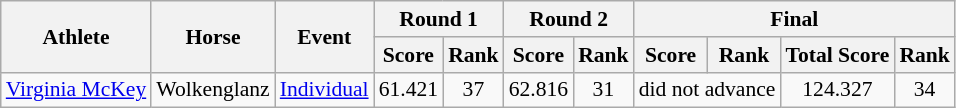<table class=wikitable style="font-size:90%">
<tr>
<th rowspan="2">Athlete</th>
<th rowspan="2">Horse</th>
<th rowspan="2">Event</th>
<th colspan="2">Round 1</th>
<th colspan="2">Round 2</th>
<th colspan="4">Final</th>
</tr>
<tr>
<th>Score</th>
<th>Rank</th>
<th>Score</th>
<th>Rank</th>
<th>Score</th>
<th>Rank</th>
<th>Total Score</th>
<th>Rank</th>
</tr>
<tr>
<td><a href='#'>Virginia McKey</a></td>
<td>Wolkenglanz</td>
<td><a href='#'>Individual</a></td>
<td align="center">61.421</td>
<td align="center">37</td>
<td align="center">62.816</td>
<td align="center">31</td>
<td align="center" colspan="2">did not advance</td>
<td align="center">124.327</td>
<td align="center">34</td>
</tr>
</table>
